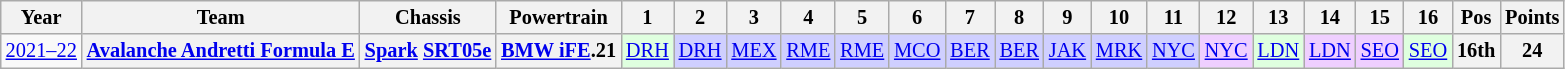<table class="wikitable" style="text-align:center; font-size:85%">
<tr>
<th>Year</th>
<th>Team</th>
<th>Chassis</th>
<th>Powertrain</th>
<th>1</th>
<th>2</th>
<th>3</th>
<th>4</th>
<th>5</th>
<th>6</th>
<th>7</th>
<th>8</th>
<th>9</th>
<th>10</th>
<th>11</th>
<th>12</th>
<th>13</th>
<th>14</th>
<th>15</th>
<th>16</th>
<th>Pos</th>
<th>Points</th>
</tr>
<tr>
<td nowrap><a href='#'>2021–22</a></td>
<th nowrap><a href='#'>Avalanche Andretti Formula E</a></th>
<th nowrap><a href='#'>Spark</a> <a href='#'>SRT05e</a></th>
<th nowrap><a href='#'>BMW iFE</a>.21</th>
<td style="background:#DFFFDF;"><a href='#'>DRH</a><br></td>
<td style="background:#CFCFFF;"><a href='#'>DRH</a><br></td>
<td style="background:#CFCFFF;"><a href='#'>MEX</a><br></td>
<td style="background:#CFCFFF;"><a href='#'>RME</a><br></td>
<td style="background:#CFCFFF;"><a href='#'>RME</a><br></td>
<td style="background:#CFCFFF;"><a href='#'>MCO</a><br></td>
<td style="background:#CFCFFF;"><a href='#'>BER</a><br></td>
<td style="background:#CFCFFF;"><a href='#'>BER</a><br></td>
<td style="background:#CFCFFF;"><a href='#'>JAK</a><br></td>
<td style="background:#CFCFFF;"><a href='#'>MRK</a><br></td>
<td style="background:#CFCFFF;"><a href='#'>NYC</a><br></td>
<td style="background:#EFCFFF;"><a href='#'>NYC</a><br></td>
<td style="background:#DFFFDF;"><a href='#'>LDN</a><br></td>
<td style="background:#EFCFFF;"><a href='#'>LDN</a><br></td>
<td style="background:#EFCFFF;"><a href='#'>SEO</a><br></td>
<td style="background:#DFFFDF;"><a href='#'>SEO</a><br></td>
<th>16th</th>
<th>24</th>
</tr>
</table>
